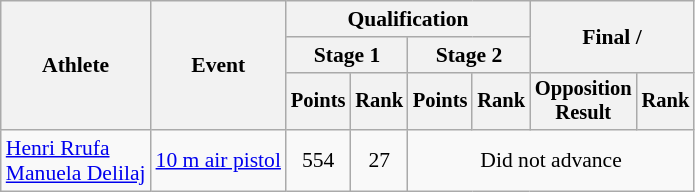<table class="wikitable" style="text-align:center; font-size:90%">
<tr>
<th rowspan=3>Athlete</th>
<th rowspan=3>Event</th>
<th colspan=4>Qualification</th>
<th colspan=2 rowspan=2>Final / </th>
</tr>
<tr>
<th colspan="2">Stage 1</th>
<th colspan="2">Stage 2</th>
</tr>
<tr style="font-size:95%">
<th>Points</th>
<th>Rank</th>
<th>Points</th>
<th>Rank</th>
<th>Opposition<br>Result</th>
<th>Rank</th>
</tr>
<tr>
<td align=left><a href='#'>Henri Rrufa</a><br><a href='#'>Manuela Delilaj</a></td>
<td align=left><a href='#'>10 m air pistol</a></td>
<td>554</td>
<td>27</td>
<td colspan=4 {{n/a>Did not advance</td>
</tr>
</table>
